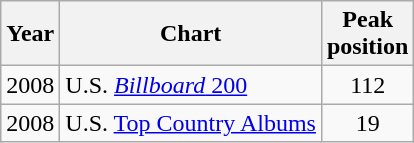<table class="wikitable">
<tr>
<th>Year</th>
<th>Chart</th>
<th>Peak<br>position</th>
</tr>
<tr>
<td>2008</td>
<td>U.S. <a href='#'><em>Billboard</em> 200</a></td>
<td align="center">112</td>
</tr>
<tr>
<td>2008</td>
<td>U.S. <a href='#'>Top Country Albums</a></td>
<td align="center">19</td>
</tr>
</table>
